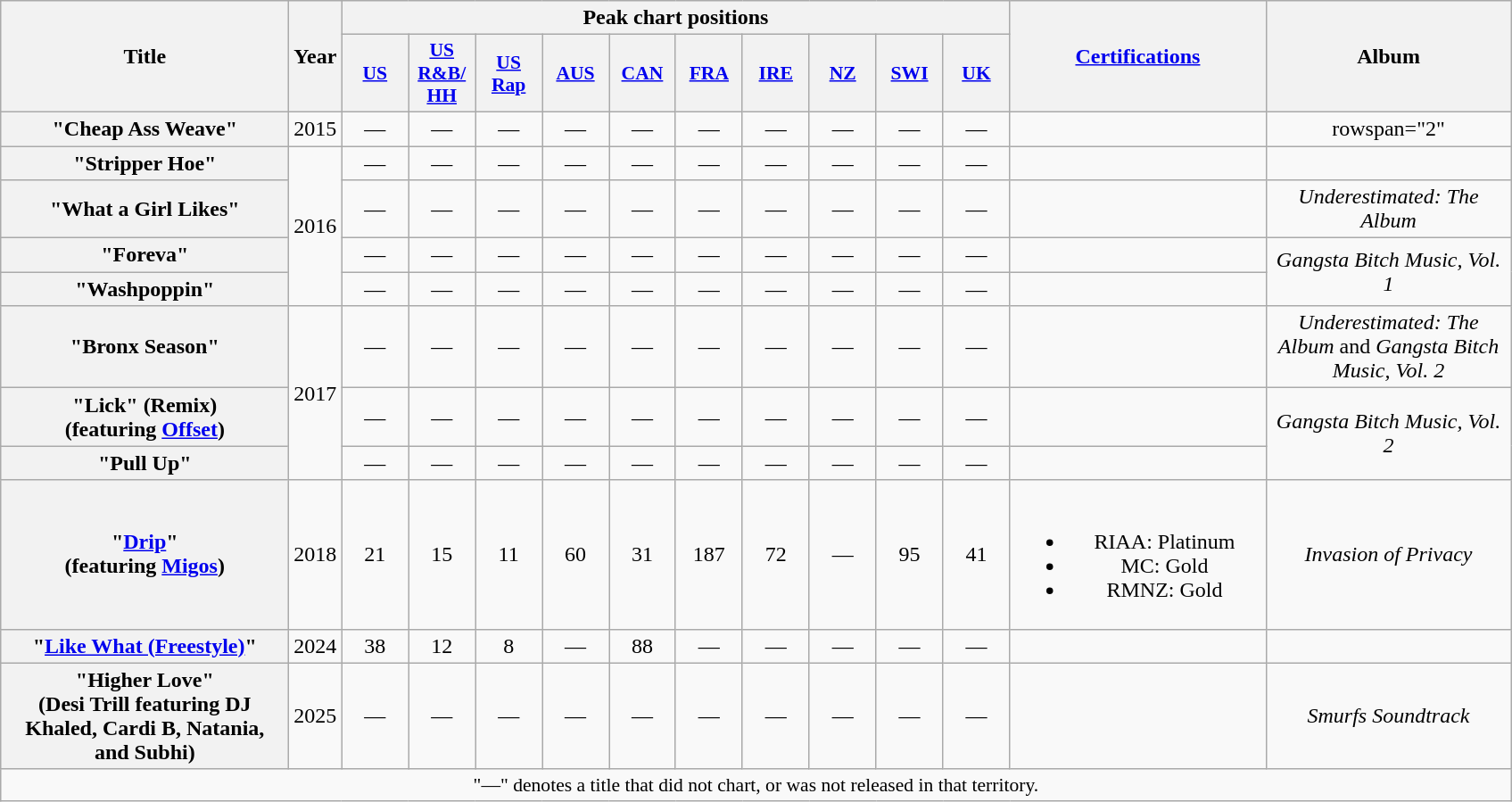<table class="wikitable plainrowheaders" style="text-align:center;">
<tr>
<th scope="col" rowspan="2" style="width:13em;">Title</th>
<th scope="col" rowspan="2" style="width:1em;">Year</th>
<th scope="col" colspan="10">Peak chart positions</th>
<th scope="col" rowspan="2" style="width:11.5em;"><a href='#'>Certifications</a></th>
<th scope="col" rowspan="2" style="width:11em;">Album</th>
</tr>
<tr>
<th scope="col" style="width:3em;font-size:90%;"><a href='#'>US</a><br></th>
<th scope="col" style="width:3em;font-size:90%;"><a href='#'>US<br>R&B/<br>HH</a><br></th>
<th scope="col" style="width:3em;font-size:90%;"><a href='#'>US<br>Rap</a><br></th>
<th scope="col" style="width:3em;font-size:90%;"><a href='#'>AUS</a><br></th>
<th scope="col" style="width:3em;font-size:90%;"><a href='#'>CAN</a><br></th>
<th scope="col" style="width:3em;font-size:90%;"><a href='#'>FRA</a><br></th>
<th scope="col" style="width:3em;font-size:90%;"><a href='#'>IRE</a><br></th>
<th scope="col" style="width:3em;font-size:90%;"><a href='#'>NZ</a><br></th>
<th scope="col" style="width:3em;font-size:90%;"><a href='#'>SWI</a><br></th>
<th scope="col" style="width:3em;font-size:90%;"><a href='#'>UK</a><br></th>
</tr>
<tr>
<th scope="row">"Cheap Ass Weave"</th>
<td>2015</td>
<td>—</td>
<td>—</td>
<td>—</td>
<td>—</td>
<td>—</td>
<td>—</td>
<td>—</td>
<td>—</td>
<td>—</td>
<td>—</td>
<td></td>
<td>rowspan="2" </td>
</tr>
<tr>
<th scope="row">"Stripper Hoe"</th>
<td rowspan="4">2016</td>
<td>—</td>
<td>—</td>
<td>—</td>
<td>—</td>
<td>—</td>
<td>—</td>
<td>—</td>
<td>—</td>
<td>—</td>
<td>—</td>
<td></td>
</tr>
<tr>
<th scope="row">"What a Girl Likes"</th>
<td>—</td>
<td>—</td>
<td>—</td>
<td>—</td>
<td>—</td>
<td>—</td>
<td>—</td>
<td>—</td>
<td>—</td>
<td>—</td>
<td></td>
<td><em>Underestimated: The Album</em></td>
</tr>
<tr>
<th scope="row">"Foreva"</th>
<td>—</td>
<td>—</td>
<td>—</td>
<td>—</td>
<td>—</td>
<td>—</td>
<td>—</td>
<td>—</td>
<td>—</td>
<td>—</td>
<td></td>
<td rowspan="2"><em>Gangsta Bitch Music, Vol. 1</em></td>
</tr>
<tr>
<th scope="row">"Washpoppin"</th>
<td>—</td>
<td>—</td>
<td>—</td>
<td>—</td>
<td>—</td>
<td>—</td>
<td>—</td>
<td>—</td>
<td>—</td>
<td>—</td>
<td></td>
</tr>
<tr>
<th scope="row">"Bronx Season"</th>
<td rowspan="3">2017</td>
<td>—</td>
<td>—</td>
<td>—</td>
<td>—</td>
<td>—</td>
<td>—</td>
<td>—</td>
<td>—</td>
<td>—</td>
<td>—</td>
<td></td>
<td><em>Underestimated: The Album</em> and <em>Gangsta Bitch Music, Vol. 2</em></td>
</tr>
<tr>
<th scope="row">"Lick" (Remix)<br><span>(featuring <a href='#'>Offset</a>)</span></th>
<td>—</td>
<td>—</td>
<td>—</td>
<td>—</td>
<td>—</td>
<td>—</td>
<td>—</td>
<td>—</td>
<td>—</td>
<td>—</td>
<td></td>
<td rowspan="2"><em>Gangsta Bitch Music, Vol. 2</em></td>
</tr>
<tr>
<th scope="row">"Pull Up"</th>
<td>—</td>
<td>—</td>
<td>—</td>
<td>—</td>
<td>—</td>
<td>—</td>
<td>—</td>
<td>—</td>
<td>—</td>
<td>—</td>
<td></td>
</tr>
<tr>
<th scope="row">"<a href='#'>Drip</a>"<br><span>(featuring <a href='#'>Migos</a>)</span></th>
<td>2018</td>
<td>21</td>
<td>15</td>
<td>11</td>
<td>60</td>
<td>31</td>
<td>187</td>
<td>72</td>
<td>—</td>
<td>95</td>
<td>41</td>
<td><br><ul><li>RIAA: Platinum</li><li>MC: Gold</li><li>RMNZ: Gold</li></ul></td>
<td><em>Invasion of Privacy</em></td>
</tr>
<tr>
<th scope="row">"<a href='#'>Like What (Freestyle)</a>"</th>
<td>2024</td>
<td>38</td>
<td>12</td>
<td>8</td>
<td>—</td>
<td>88</td>
<td>—</td>
<td>—</td>
<td>—</td>
<td>—</td>
<td>—</td>
<td></td>
<td></td>
</tr>
<tr>
<th scope="row">"Higher Love"<br><span>(Desi Trill featuring DJ Khaled, Cardi B, Natania, and Subhi)</span></th>
<td>2025</td>
<td>—</td>
<td>—</td>
<td>—</td>
<td>—</td>
<td>—</td>
<td>—</td>
<td>—</td>
<td>—</td>
<td>—</td>
<td>—</td>
<td></td>
<td><em>Smurfs Soundtrack</em></td>
</tr>
<tr>
<td colspan="14" style="font-size:90%">"—" denotes a title that did not chart, or was not released in that territory.</td>
</tr>
</table>
